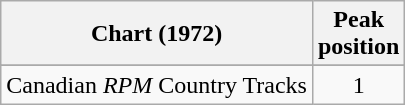<table class="wikitable sortable">
<tr>
<th align="left">Chart (1972)</th>
<th align="center">Peak<br>position</th>
</tr>
<tr>
</tr>
<tr>
<td align="left">Canadian <em>RPM</em> Country Tracks</td>
<td align="center">1</td>
</tr>
</table>
